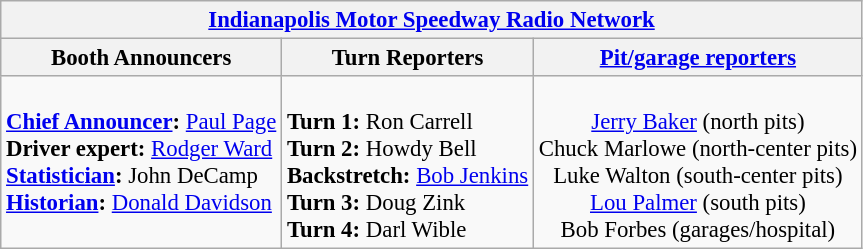<table class="wikitable" style="font-size: 95%;">
<tr>
<th colspan=3><a href='#'>Indianapolis Motor Speedway Radio Network</a></th>
</tr>
<tr>
<th>Booth Announcers</th>
<th>Turn Reporters</th>
<th><a href='#'>Pit/garage reporters</a></th>
</tr>
<tr>
<td valign="top"><br><strong><a href='#'>Chief Announcer</a>:</strong> <a href='#'>Paul Page</a><br>
<strong>Driver expert:</strong> <a href='#'>Rodger Ward</a><br>
<strong><a href='#'>Statistician</a>:</strong> John DeCamp<br>
<strong><a href='#'>Historian</a>:</strong> <a href='#'>Donald Davidson</a><br></td>
<td valign="top"><br><strong>Turn 1:</strong> Ron Carrell<br>    
<strong>Turn 2:</strong> Howdy Bell<br>
<strong>Backstretch:</strong> <a href='#'>Bob Jenkins</a><br>
<strong>Turn 3:</strong> Doug Zink<br>
<strong>Turn 4:</strong> Darl Wible<br></td>
<td align="center" valign="top"><br><a href='#'>Jerry Baker</a> (north pits)<br>Chuck Marlowe (north-center pits)<br>Luke Walton (south-center pits)<br><a href='#'>Lou Palmer</a> (south pits)<br>
Bob Forbes (garages/hospital)<br></td>
</tr>
</table>
